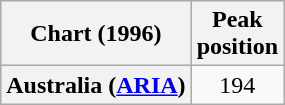<table class="wikitable sortable plainrowheaders">
<tr>
<th>Chart (1996)</th>
<th>Peak<br>position</th>
</tr>
<tr>
<th scope="row">Australia (<a href='#'>ARIA</a>)</th>
<td style="text-align:center;">194</td>
</tr>
</table>
